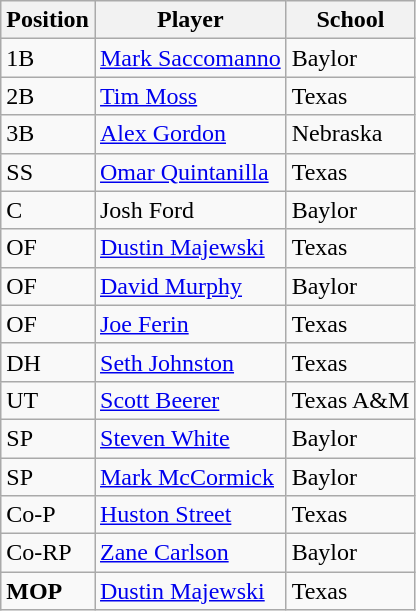<table class="wikitable">
<tr>
<th>Position</th>
<th>Player</th>
<th>School</th>
</tr>
<tr>
<td>1B</td>
<td><a href='#'>Mark Saccomanno</a></td>
<td>Baylor</td>
</tr>
<tr>
<td>2B</td>
<td><a href='#'>Tim Moss</a></td>
<td>Texas</td>
</tr>
<tr>
<td>3B</td>
<td><a href='#'>Alex Gordon</a></td>
<td>Nebraska</td>
</tr>
<tr>
<td>SS</td>
<td><a href='#'>Omar Quintanilla</a></td>
<td>Texas</td>
</tr>
<tr>
<td>C</td>
<td>Josh Ford</td>
<td>Baylor</td>
</tr>
<tr>
<td>OF</td>
<td><a href='#'>Dustin Majewski</a></td>
<td>Texas</td>
</tr>
<tr>
<td>OF</td>
<td><a href='#'>David Murphy</a></td>
<td>Baylor</td>
</tr>
<tr>
<td>OF</td>
<td><a href='#'>Joe Ferin</a></td>
<td>Texas</td>
</tr>
<tr>
<td>DH</td>
<td><a href='#'>Seth Johnston</a></td>
<td>Texas</td>
</tr>
<tr>
<td>UT</td>
<td><a href='#'>Scott Beerer</a></td>
<td>Texas A&M</td>
</tr>
<tr>
<td>SP</td>
<td><a href='#'>Steven White</a></td>
<td>Baylor</td>
</tr>
<tr>
<td>SP</td>
<td><a href='#'>Mark McCormick</a></td>
<td>Baylor</td>
</tr>
<tr>
<td>Co-P</td>
<td><a href='#'>Huston Street</a></td>
<td>Texas</td>
</tr>
<tr>
<td>Co-RP</td>
<td><a href='#'>Zane Carlson</a></td>
<td>Baylor</td>
</tr>
<tr>
<td><strong>MOP</strong></td>
<td><a href='#'>Dustin Majewski</a></td>
<td>Texas</td>
</tr>
</table>
